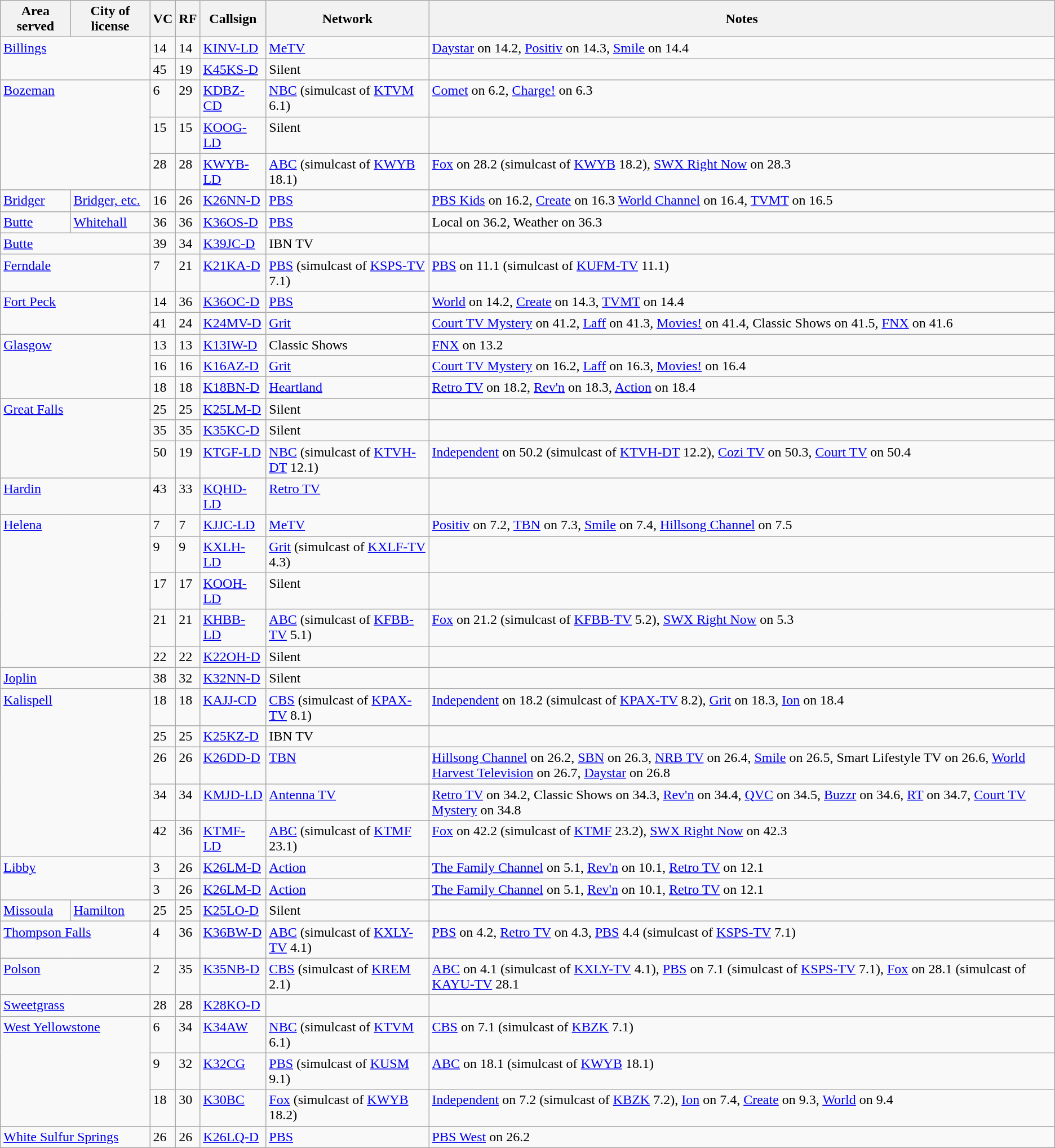<table class="sortable wikitable" style="margin: 1em 1em 1em 0; background: #f9f9f9;">
<tr>
<th>Area served</th>
<th>City of license</th>
<th>VC</th>
<th>RF</th>
<th>Callsign</th>
<th>Network</th>
<th class="unsortable">Notes</th>
</tr>
<tr style="vertical-align: top; text-align: left;">
<td colspan="2" rowspan="2"><a href='#'>Billings</a></td>
<td>14</td>
<td>14</td>
<td><a href='#'>KINV-LD</a></td>
<td><a href='#'>MeTV</a></td>
<td><a href='#'>Daystar</a> on 14.2, <a href='#'>Positiv</a> on 14.3, <a href='#'>Smile</a> on 14.4</td>
</tr>
<tr style="vertical-align: top; text-align: left;">
<td>45</td>
<td>19</td>
<td><a href='#'>K45KS-D</a></td>
<td>Silent</td>
<td></td>
</tr>
<tr style="vertical-align: top; text-align: left;">
<td colspan="2" rowspan="3"><a href='#'>Bozeman</a></td>
<td>6</td>
<td>29</td>
<td><a href='#'>KDBZ-CD</a></td>
<td><a href='#'>NBC</a> (simulcast of <a href='#'>KTVM</a> 6.1)</td>
<td><a href='#'>Comet</a> on 6.2, <a href='#'>Charge!</a> on 6.3</td>
</tr>
<tr style="vertical-align: top; text-align: left;">
<td>15</td>
<td>15</td>
<td><a href='#'>KOOG-LD</a></td>
<td>Silent</td>
<td></td>
</tr>
<tr style="vertical-align: top; text-align: left;">
<td>28</td>
<td>28</td>
<td><a href='#'>KWYB-LD</a></td>
<td><a href='#'>ABC</a> (simulcast of <a href='#'>KWYB</a> 18.1)</td>
<td><a href='#'>Fox</a> on 28.2 (simulcast of <a href='#'>KWYB</a> 18.2), <a href='#'>SWX Right Now</a> on 28.3</td>
</tr>
<tr style="vertical-align: top; text-align: left;">
<td><a href='#'>Bridger</a></td>
<td><a href='#'>Bridger, etc.</a></td>
<td>16</td>
<td>26</td>
<td><a href='#'>K26NN-D</a></td>
<td><a href='#'>PBS</a></td>
<td><a href='#'>PBS Kids</a> on 16.2, <a href='#'>Create</a> on 16.3 <a href='#'>World Channel</a> on 16.4, <a href='#'>TVMT</a> on 16.5</td>
</tr>
<tr style="vertical-align: top; text-align: left;">
<td><a href='#'>Butte</a></td>
<td><a href='#'>Whitehall</a></td>
<td>36</td>
<td>36</td>
<td><a href='#'>K36OS-D</a></td>
<td><a href='#'>PBS</a></td>
<td>Local on 36.2, Weather on 36.3</td>
</tr>
<tr style="vertical-align: top; text-align: left;">
<td colspan="2"><a href='#'>Butte</a></td>
<td>39</td>
<td>34</td>
<td><a href='#'>K39JC-D</a></td>
<td>IBN TV</td>
<td></td>
</tr>
<tr style="vertical-align: top; text-align: left;">
<td colspan="2"><a href='#'>Ferndale</a></td>
<td>7</td>
<td>21</td>
<td><a href='#'>K21KA-D</a></td>
<td><a href='#'>PBS</a> (simulcast of <a href='#'>KSPS-TV</a> 7.1)</td>
<td><a href='#'>PBS</a> on 11.1 (simulcast of <a href='#'>KUFM-TV</a> 11.1)</td>
</tr>
<tr style="vertical-align: top; text-align: left;">
<td colspan="2" rowspan="2"><a href='#'>Fort Peck</a></td>
<td>14</td>
<td>36</td>
<td><a href='#'>K36OC-D</a></td>
<td><a href='#'>PBS</a></td>
<td><a href='#'>World</a> on 14.2, <a href='#'>Create</a> on 14.3, <a href='#'>TVMT</a> on 14.4</td>
</tr>
<tr style="vertical-align: top; text-align: left;">
<td>41</td>
<td>24</td>
<td><a href='#'>K24MV-D</a></td>
<td><a href='#'>Grit</a></td>
<td><a href='#'>Court TV Mystery</a> on 41.2, <a href='#'>Laff</a> on 41.3, <a href='#'>Movies!</a> on 41.4, Classic Shows on 41.5, <a href='#'>FNX</a> on 41.6</td>
</tr>
<tr style="vertical-align: top; text-align: left;">
<td colspan="2" rowspan="3"><a href='#'>Glasgow</a></td>
<td>13</td>
<td>13</td>
<td><a href='#'>K13IW-D</a></td>
<td>Classic Shows</td>
<td><a href='#'>FNX</a> on 13.2</td>
</tr>
<tr style="vertical-align: top; text-align: left;">
<td>16</td>
<td>16</td>
<td><a href='#'>K16AZ-D</a></td>
<td><a href='#'>Grit</a></td>
<td><a href='#'>Court TV Mystery</a> on 16.2, <a href='#'>Laff</a> on 16.3, <a href='#'>Movies!</a> on 16.4</td>
</tr>
<tr style="vertical-align: top; text-align: left;">
<td>18</td>
<td>18</td>
<td><a href='#'>K18BN-D</a></td>
<td><a href='#'>Heartland</a></td>
<td><a href='#'>Retro TV</a> on 18.2, <a href='#'>Rev'n</a> on 18.3, <a href='#'>Action</a> on 18.4</td>
</tr>
<tr style="vertical-align: top; text-align: left;">
<td colspan="2" rowspan="3"><a href='#'>Great Falls</a></td>
<td>25</td>
<td>25</td>
<td><a href='#'>K25LM-D</a></td>
<td>Silent</td>
<td></td>
</tr>
<tr style="vertical-align: top; text-align: left;">
<td>35</td>
<td>35</td>
<td><a href='#'>K35KC-D</a></td>
<td>Silent</td>
<td></td>
</tr>
<tr style="vertical-align: top; text-align: left;">
<td>50</td>
<td>19</td>
<td><a href='#'>KTGF-LD</a></td>
<td><a href='#'>NBC</a> (simulcast of <a href='#'>KTVH-DT</a> 12.1)</td>
<td><a href='#'>Independent</a> on 50.2 (simulcast of <a href='#'>KTVH-DT</a> 12.2), <a href='#'>Cozi TV</a> on 50.3, <a href='#'>Court TV</a> on 50.4</td>
</tr>
<tr style="vertical-align: top; text-align: left;">
<td colspan="2"><a href='#'>Hardin</a></td>
<td>43</td>
<td>33</td>
<td><a href='#'>KQHD-LD</a></td>
<td><a href='#'>Retro TV</a></td>
<td></td>
</tr>
<tr style="vertical-align: top; text-align: left;">
<td colspan="2" rowspan="5"><a href='#'>Helena</a></td>
<td>7</td>
<td>7</td>
<td><a href='#'>KJJC-LD</a></td>
<td><a href='#'>MeTV</a></td>
<td><a href='#'>Positiv</a> on 7.2, <a href='#'>TBN</a> on 7.3, <a href='#'>Smile</a> on 7.4, <a href='#'>Hillsong Channel</a> on 7.5</td>
</tr>
<tr style="vertical-align: top; text-align: left;">
<td>9</td>
<td>9</td>
<td><a href='#'>KXLH-LD</a></td>
<td><a href='#'>Grit</a> (simulcast of <a href='#'>KXLF-TV</a> 4.3)</td>
<td></td>
</tr>
<tr style="vertical-align: top; text-align: left;">
<td>17</td>
<td>17</td>
<td><a href='#'>KOOH-LD</a></td>
<td>Silent</td>
<td></td>
</tr>
<tr style="vertical-align: top; text-align: left;">
<td>21</td>
<td>21</td>
<td><a href='#'>KHBB-LD</a></td>
<td><a href='#'>ABC</a> (simulcast of <a href='#'>KFBB-TV</a> 5.1)</td>
<td><a href='#'>Fox</a> on 21.2 (simulcast of <a href='#'>KFBB-TV</a> 5.2), <a href='#'>SWX Right Now</a> on 5.3</td>
</tr>
<tr style="vertical-align: top; text-align: left;">
<td>22</td>
<td>22</td>
<td><a href='#'>K22OH-D</a></td>
<td>Silent</td>
<td></td>
</tr>
<tr style="vertical-align: top; text-align: left;">
<td colspan="2"><a href='#'>Joplin</a></td>
<td>38</td>
<td>32</td>
<td><a href='#'>K32NN-D</a></td>
<td>Silent</td>
<td></td>
</tr>
<tr style="vertical-align: top; text-align: left;">
<td colspan="2" rowspan="5"><a href='#'>Kalispell</a></td>
<td>18</td>
<td>18</td>
<td><a href='#'>KAJJ-CD</a></td>
<td><a href='#'>CBS</a> (simulcast of <a href='#'>KPAX-TV</a> 8.1)</td>
<td><a href='#'>Independent</a> on 18.2 (simulcast of <a href='#'>KPAX-TV</a> 8.2), <a href='#'>Grit</a> on 18.3, <a href='#'>Ion</a> on 18.4</td>
</tr>
<tr style="vertical-align: top; text-align: left;">
<td>25</td>
<td>25</td>
<td><a href='#'>K25KZ-D</a></td>
<td>IBN TV</td>
<td></td>
</tr>
<tr style="vertical-align: top; text-align: left;">
<td>26</td>
<td>26</td>
<td><a href='#'>K26DD-D</a></td>
<td><a href='#'>TBN</a></td>
<td><a href='#'>Hillsong Channel</a> on 26.2, <a href='#'>SBN</a> on 26.3, <a href='#'>NRB TV</a> on 26.4, <a href='#'>Smile</a> on 26.5, Smart Lifestyle TV on 26.6, <a href='#'>World Harvest Television</a> on 26.7, <a href='#'>Daystar</a> on 26.8</td>
</tr>
<tr style="vertical-align: top; text-align: left;">
<td>34</td>
<td>34</td>
<td><a href='#'>KMJD-LD</a></td>
<td><a href='#'>Antenna TV</a></td>
<td><a href='#'>Retro TV</a> on 34.2, Classic Shows on 34.3, <a href='#'>Rev'n</a> on 34.4, <a href='#'>QVC</a> on 34.5, <a href='#'>Buzzr</a> on 34.6, <a href='#'>RT</a> on 34.7, <a href='#'>Court TV Mystery</a> on 34.8</td>
</tr>
<tr style="vertical-align: top; text-align: left;">
<td>42</td>
<td>36</td>
<td><a href='#'>KTMF-LD</a></td>
<td><a href='#'>ABC</a> (simulcast of <a href='#'>KTMF</a> 23.1)</td>
<td><a href='#'>Fox</a> on 42.2 (simulcast of <a href='#'>KTMF</a> 23.2), <a href='#'>SWX Right Now</a> on 42.3</td>
</tr>
<tr style="vertical-align: top; text-align: left;">
<td colspan="2" rowspan="2"><a href='#'>Libby</a></td>
<td>3</td>
<td>26</td>
<td><a href='#'>K26LM-D</a></td>
<td><a href='#'>Action</a></td>
<td><a href='#'>The Family Channel</a> on 5.1, <a href='#'>Rev'n</a> on 10.1, <a href='#'>Retro TV</a> on 12.1</td>
</tr>
<tr style="vertical-align: top; text-align: left;">
<td>3</td>
<td>26</td>
<td><a href='#'>K26LM-D</a></td>
<td><a href='#'>Action</a></td>
<td><a href='#'>The Family Channel</a> on 5.1, <a href='#'>Rev'n</a> on 10.1, <a href='#'>Retro TV</a> on 12.1</td>
</tr>
<tr style="vertical-align: top; text-align: left;">
<td><a href='#'>Missoula</a></td>
<td><a href='#'>Hamilton</a></td>
<td>25</td>
<td>25</td>
<td><a href='#'>K25LO-D</a></td>
<td>Silent</td>
<td></td>
</tr>
<tr style="vertical-align: top; text-align: left;">
<td colspan="2"><a href='#'>Thompson Falls</a></td>
<td>4</td>
<td>36</td>
<td><a href='#'>K36BW-D</a></td>
<td><a href='#'>ABC</a> (simulcast of <a href='#'>KXLY-TV</a> 4.1)</td>
<td><a href='#'>PBS</a> on 4.2, <a href='#'>Retro TV</a> on 4.3, <a href='#'>PBS</a> 4.4 (simulcast of <a href='#'>KSPS-TV</a> 7.1)</td>
</tr>
<tr style="vertical-align: top; text-align: left;">
<td colspan="2"><a href='#'>Polson</a></td>
<td>2</td>
<td>35</td>
<td><a href='#'>K35NB-D</a></td>
<td><a href='#'>CBS</a> (simulcast of <a href='#'>KREM</a> 2.1)</td>
<td><a href='#'>ABC</a> on 4.1 (simulcast of <a href='#'>KXLY-TV</a> 4.1), <a href='#'>PBS</a> on 7.1 (simulcast of <a href='#'>KSPS-TV</a> 7.1), <a href='#'>Fox</a> on 28.1 (simulcast of <a href='#'>KAYU-TV</a> 28.1</td>
</tr>
<tr style="vertical-align: top; text-align: left;">
<td colspan="2"><a href='#'>Sweetgrass</a></td>
<td>28</td>
<td>28</td>
<td><a href='#'>K28KO-D</a></td>
<td></td>
<td></td>
</tr>
<tr style="vertical-align: top; text-align: left;">
<td colspan="2" rowspan="3"><a href='#'>West Yellowstone</a></td>
<td>6</td>
<td>34</td>
<td><a href='#'>K34AW</a></td>
<td><a href='#'>NBC</a> (simulcast of <a href='#'>KTVM</a> 6.1)</td>
<td><a href='#'>CBS</a> on 7.1 (simulcast of <a href='#'>KBZK</a> 7.1)</td>
</tr>
<tr style="vertical-align: top; text-align: left;">
<td>9</td>
<td>32</td>
<td><a href='#'>K32CG</a></td>
<td><a href='#'>PBS</a> (simulcast of <a href='#'>KUSM</a> 9.1)</td>
<td><a href='#'>ABC</a> on 18.1 (simulcast of <a href='#'>KWYB</a> 18.1)</td>
</tr>
<tr style="vertical-align: top; text-align: left;">
<td>18</td>
<td>30</td>
<td><a href='#'>K30BC</a></td>
<td><a href='#'>Fox</a> (simulcast of <a href='#'>KWYB</a> 18.2)</td>
<td><a href='#'>Independent</a> on 7.2 (simulcast of <a href='#'>KBZK</a> 7.2), <a href='#'>Ion</a> on 7.4, <a href='#'>Create</a> on 9.3, <a href='#'>World</a> on 9.4</td>
</tr>
<tr style="vertical-align: top; text-align: left;">
<td colspan="2"><a href='#'>White Sulfur Springs</a></td>
<td>26</td>
<td>26</td>
<td><a href='#'>K26LQ-D</a></td>
<td><a href='#'>PBS</a></td>
<td><a href='#'>PBS West</a> on 26.2</td>
</tr>
</table>
